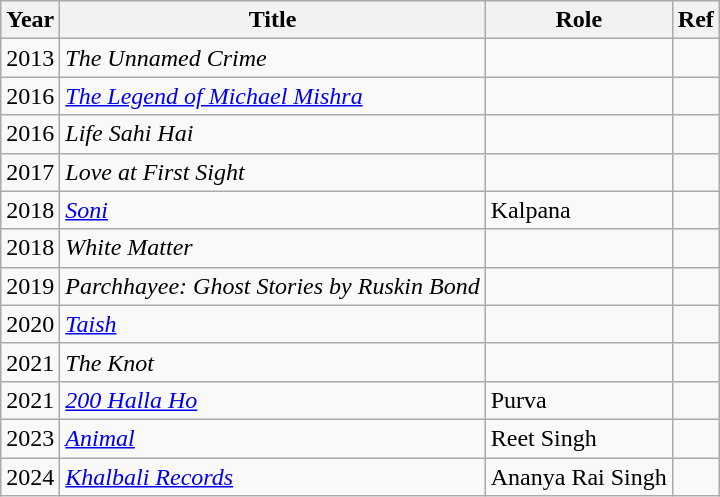<table class="wikitable">
<tr>
<th>Year</th>
<th>Title</th>
<th>Role</th>
<th>Ref</th>
</tr>
<tr>
<td>2013</td>
<td><em>The Unnamed Crime</em></td>
<td></td>
<td></td>
</tr>
<tr>
<td>2016</td>
<td><em><a href='#'>The Legend of Michael Mishra</a></em></td>
<td></td>
<td></td>
</tr>
<tr>
<td>2016</td>
<td><em>Life Sahi Hai</em></td>
<td></td>
<td></td>
</tr>
<tr>
<td>2017</td>
<td><em>Love at First Sight</em></td>
<td></td>
<td></td>
</tr>
<tr>
<td>2018</td>
<td><a href='#'><em>Soni</em></a></td>
<td>Kalpana</td>
<td></td>
</tr>
<tr>
<td>2018</td>
<td><em>White Matter</em></td>
<td></td>
<td></td>
</tr>
<tr>
<td>2019</td>
<td><em>Parchhayee: Ghost Stories by Ruskin Bond</em></td>
<td></td>
<td></td>
</tr>
<tr>
<td>2020</td>
<td><em><a href='#'>Taish</a></em></td>
<td></td>
<td></td>
</tr>
<tr>
<td>2021</td>
<td><em>The Knot</em></td>
<td></td>
<td></td>
</tr>
<tr>
<td>2021</td>
<td><em><a href='#'>200 Halla Ho</a></em></td>
<td>Purva</td>
<td></td>
</tr>
<tr>
<td>2023</td>
<td><a href='#'><em>Animal</em></a></td>
<td>Reet Singh</td>
<td></td>
</tr>
<tr>
<td>2024</td>
<td><em><a href='#'>Khalbali Records</a></em></td>
<td>Ananya Rai Singh</td>
<td></td>
</tr>
</table>
